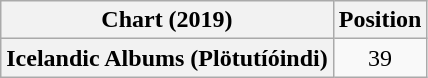<table class="wikitable plainrowheaders" style="text-align:center">
<tr>
<th scope="col">Chart (2019)</th>
<th scope="col">Position</th>
</tr>
<tr>
<th scope="row">Icelandic Albums (Plötutíóindi)</th>
<td>39</td>
</tr>
</table>
